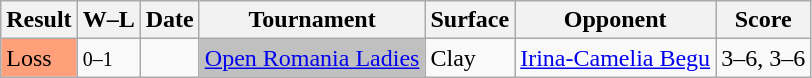<table class="sortable wikitable">
<tr>
<th>Result</th>
<th class="unsortable">W–L</th>
<th>Date</th>
<th>Tournament</th>
<th>Surface</th>
<th>Opponent</th>
<th class=unsortable>Score</th>
</tr>
<tr>
<td bgcolor=FFA07A>Loss</td>
<td><small>0–1</small></td>
<td><a href='#'></a></td>
<td style="background:silver;"><a href='#'>Open Romania Ladies</a></td>
<td>Clay</td>
<td> <a href='#'>Irina-Camelia Begu</a></td>
<td>3–6, 3–6</td>
</tr>
</table>
